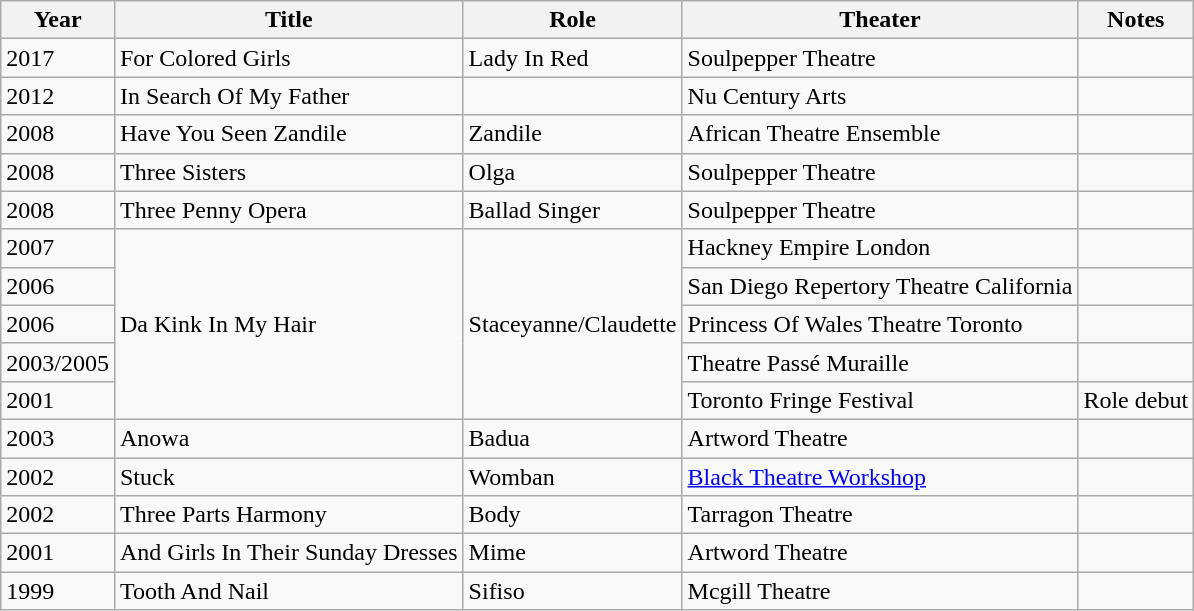<table class="wikitable">
<tr>
<th>Year</th>
<th>Title</th>
<th>Role</th>
<th>Theater</th>
<th>Notes</th>
</tr>
<tr>
<td>2017</td>
<td>For Colored Girls</td>
<td>Lady In Red</td>
<td>Soulpepper Theatre</td>
<td></td>
</tr>
<tr>
<td>2012</td>
<td>In Search Of My Father</td>
<td></td>
<td>Nu Century Arts</td>
<td></td>
</tr>
<tr>
<td>2008</td>
<td>Have You Seen Zandile</td>
<td>Zandile</td>
<td>African Theatre Ensemble</td>
<td></td>
</tr>
<tr>
<td>2008</td>
<td>Three Sisters</td>
<td>Olga</td>
<td>Soulpepper Theatre</td>
<td></td>
</tr>
<tr>
<td>2008</td>
<td>Three Penny Opera</td>
<td>Ballad Singer</td>
<td>Soulpepper Theatre</td>
<td></td>
</tr>
<tr>
<td>2007</td>
<td rowspan="5">Da Kink In My Hair</td>
<td rowspan="5">Staceyanne/Claudette</td>
<td>Hackney Empire London</td>
<td></td>
</tr>
<tr>
<td>2006</td>
<td>San Diego Repertory Theatre California</td>
<td></td>
</tr>
<tr>
<td>2006</td>
<td>Princess Of Wales Theatre Toronto</td>
<td></td>
</tr>
<tr>
<td>2003/2005</td>
<td>Theatre Passé Muraille</td>
<td></td>
</tr>
<tr>
<td>2001</td>
<td>Toronto Fringe Festival</td>
<td>Role debut</td>
</tr>
<tr>
<td>2003</td>
<td>Anowa</td>
<td>Badua</td>
<td>Artword Theatre</td>
<td></td>
</tr>
<tr>
<td>2002</td>
<td>Stuck</td>
<td>Womban</td>
<td><a href='#'>Black Theatre Workshop</a></td>
<td></td>
</tr>
<tr>
<td>2002</td>
<td>Three Parts Harmony</td>
<td>Body</td>
<td>Tarragon Theatre</td>
<td></td>
</tr>
<tr>
<td>2001</td>
<td>And Girls In Their Sunday Dresses</td>
<td>Mime</td>
<td>Artword Theatre</td>
<td></td>
</tr>
<tr>
<td>1999</td>
<td>Tooth And Nail</td>
<td>Sifiso</td>
<td>Mcgill Theatre</td>
<td></td>
</tr>
</table>
